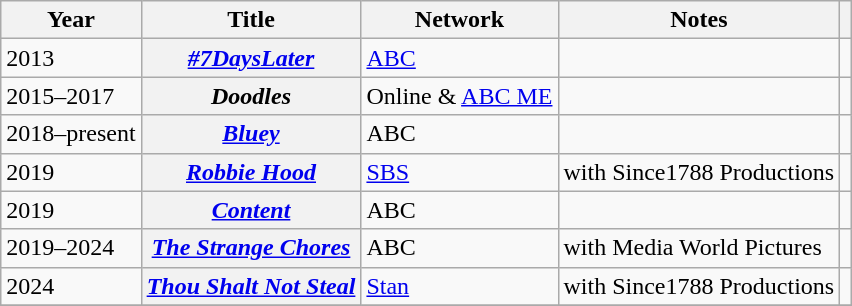<table class="wikitable plainrowheaders sortable">
<tr>
<th scope="col">Year</th>
<th scope="col">Title</th>
<th scope="col">Network</th>
<th scope="col" class="unsortable">Notes</th>
<th scope="col" class="unsortable"></th>
</tr>
<tr>
<td>2013</td>
<th scope="row"><em><a href='#'>#7DaysLater</a></em></th>
<td><a href='#'>ABC</a></td>
<td></td>
<td></td>
</tr>
<tr>
<td>2015–2017</td>
<th scope="row"><em>Doodles</em></th>
<td>Online & <a href='#'>ABC ME</a></td>
<td></td>
<td></td>
</tr>
<tr>
<td>2018–present</td>
<th scope="row"><em><a href='#'>Bluey</a></em></th>
<td>ABC</td>
<td></td>
<td></td>
</tr>
<tr>
<td>2019</td>
<th scope="row"><em><a href='#'>Robbie Hood</a></em></th>
<td><a href='#'>SBS</a></td>
<td>with Since1788 Productions</td>
<td></td>
</tr>
<tr>
<td>2019</td>
<th scope="row"><em><a href='#'>Content</a></em></th>
<td>ABC</td>
<td></td>
<td></td>
</tr>
<tr>
<td>2019–2024</td>
<th scope="row"><em><a href='#'>The Strange Chores</a></em></th>
<td>ABC</td>
<td>with Media World Pictures</td>
<td></td>
</tr>
<tr>
<td>2024</td>
<th scope="row"><em><a href='#'>Thou Shalt Not Steal</a></em></th>
<td><a href='#'>Stan</a></td>
<td>with Since1788 Productions</td>
<td></td>
</tr>
<tr>
</tr>
</table>
